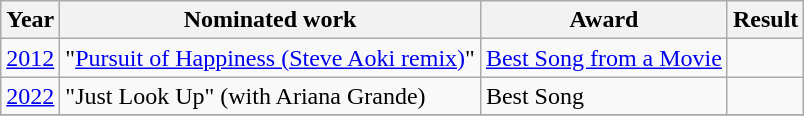<table class="wikitable">
<tr>
<th>Year</th>
<th>Nominated work</th>
<th>Award</th>
<th>Result</th>
</tr>
<tr>
<td rowspan="1"><a href='#'>2012</a></td>
<td>"<a href='#'>Pursuit of Happiness (Steve Aoki remix)</a>"</td>
<td><a href='#'>Best Song from a Movie</a></td>
<td></td>
</tr>
<tr>
<td rowspan="1"><a href='#'>2022</a></td>
<td>"Just Look Up" (with Ariana Grande)</td>
<td>Best Song</td>
<td></td>
</tr>
<tr>
</tr>
</table>
